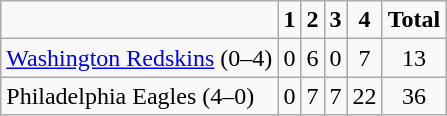<table class="wikitable" style="text-align:center">
<tr>
<td></td>
<td><strong>1</strong></td>
<td><strong>2</strong></td>
<td><strong>3</strong></td>
<td><strong>4</strong></td>
<td><strong>Total</strong></td>
</tr>
<tr>
<td align="left"><a href='#'>Washington Redskins</a> (0–4)</td>
<td>0</td>
<td>6</td>
<td>0</td>
<td>7</td>
<td>13</td>
</tr>
<tr>
<td align="left">Philadelphia Eagles (4–0)</td>
<td>0</td>
<td>7</td>
<td>7</td>
<td>22</td>
<td>36</td>
</tr>
</table>
